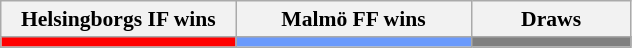<table class="wikitable" style="font-size:90%">
<tr>
<th width=150>Helsingborgs IF wins</th>
<th width=150>Malmö FF wins</th>
<th width=100>Draws</th>
</tr>
<tr>
<td bgcolor=#FF0000></td>
<td bgcolor=#6A9AFC></td>
<td bgcolor=808080></td>
</tr>
</table>
